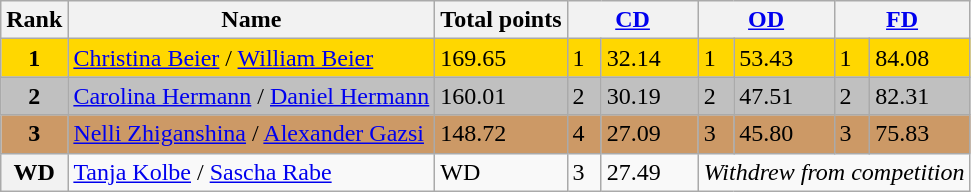<table class="wikitable sortable">
<tr>
<th>Rank</th>
<th>Name</th>
<th>Total points</th>
<th colspan="2" width="80px"><a href='#'>CD</a></th>
<th colspan="2" width="80px"><a href='#'>OD</a></th>
<th colspan="2" width="80px"><a href='#'>FD</a></th>
</tr>
<tr bgcolor="gold">
<td align="center"><strong>1</strong></td>
<td><a href='#'>Christina Beier</a> / <a href='#'>William Beier</a></td>
<td>169.65</td>
<td>1</td>
<td>32.14</td>
<td>1</td>
<td>53.43</td>
<td>1</td>
<td>84.08</td>
</tr>
<tr bgcolor="silver">
<td align="center"><strong>2</strong></td>
<td><a href='#'>Carolina Hermann</a> / <a href='#'>Daniel Hermann</a></td>
<td>160.01</td>
<td>2</td>
<td>30.19</td>
<td>2</td>
<td>47.51</td>
<td>2</td>
<td>82.31</td>
</tr>
<tr bgcolor="cc9966">
<td align="center"><strong>3</strong></td>
<td><a href='#'>Nelli Zhiganshina</a> / <a href='#'>Alexander Gazsi</a></td>
<td>148.72</td>
<td>4</td>
<td>27.09</td>
<td>3</td>
<td>45.80</td>
<td>3</td>
<td>75.83</td>
</tr>
<tr>
<th>WD</th>
<td><a href='#'>Tanja Kolbe</a> / <a href='#'>Sascha Rabe</a></td>
<td>WD</td>
<td>3</td>
<td>27.49</td>
<td colspan="4"><em>Withdrew from competition</em></td>
</tr>
</table>
